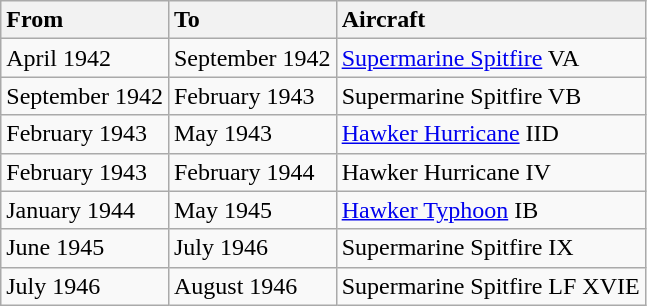<table class="wikitable">
<tr>
<th style="text-align: left;">From</th>
<th style="text-align: left;">To</th>
<th style="text-align: left;">Aircraft</th>
</tr>
<tr>
<td>April 1942</td>
<td>September 1942</td>
<td><a href='#'>Supermarine Spitfire</a> VA</td>
</tr>
<tr>
<td>September 1942</td>
<td>February 1943</td>
<td>Supermarine Spitfire VB</td>
</tr>
<tr>
<td>February 1943</td>
<td>May 1943</td>
<td><a href='#'>Hawker Hurricane</a> IID</td>
</tr>
<tr>
<td>February 1943</td>
<td>February 1944</td>
<td>Hawker Hurricane IV</td>
</tr>
<tr>
<td>January 1944</td>
<td>May 1945</td>
<td><a href='#'>Hawker Typhoon</a> IB</td>
</tr>
<tr>
<td>June 1945</td>
<td>July 1946</td>
<td>Supermarine Spitfire IX</td>
</tr>
<tr>
<td>July 1946</td>
<td>August 1946</td>
<td>Supermarine Spitfire LF XVIE</td>
</tr>
</table>
